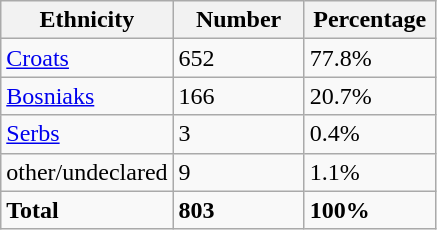<table class="wikitable">
<tr>
<th width="100px">Ethnicity</th>
<th width="80px">Number</th>
<th width="80px">Percentage</th>
</tr>
<tr>
<td><a href='#'>Croats</a></td>
<td>652</td>
<td>77.8%</td>
</tr>
<tr>
<td><a href='#'>Bosniaks</a></td>
<td>166</td>
<td>20.7%</td>
</tr>
<tr>
<td><a href='#'>Serbs</a></td>
<td>3</td>
<td>0.4%</td>
</tr>
<tr>
<td>other/undeclared</td>
<td>9</td>
<td>1.1%</td>
</tr>
<tr>
<td><strong>Total</strong></td>
<td><strong>803</strong></td>
<td><strong>100%</strong></td>
</tr>
</table>
